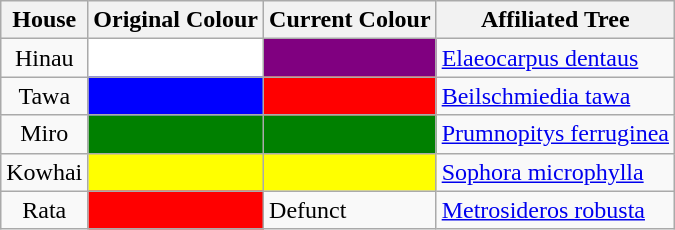<table class=wikitable>
<tr>
<th>House</th>
<th>Original Colour</th>
<th>Current Colour</th>
<th>Affiliated Tree</th>
</tr>
<tr>
<td style="text-align:center">Hinau</td>
<td style="background:white"></td>
<td style="background:purple"></td>
<td><a href='#'>Elaeocarpus dentaus</a></td>
</tr>
<tr>
<td style="text-align:center">Tawa</td>
<td style="background:blue"></td>
<td style="background:red"></td>
<td><a href='#'>Beilschmiedia tawa</a></td>
</tr>
<tr>
<td style="text-align:center">Miro</td>
<td style="background:green"></td>
<td style="background:green"></td>
<td><a href='#'>Prumnopitys ferruginea</a></td>
</tr>
<tr>
<td style="text-align:center">Kowhai</td>
<td style="background:yellow"></td>
<td style="background:yellow"></td>
<td><a href='#'>Sophora microphylla</a></td>
</tr>
<tr>
<td style="text-align:center">Rata</td>
<td style="background:red"></td>
<td>Defunct</td>
<td><a href='#'>Metrosideros robusta</a></td>
</tr>
</table>
